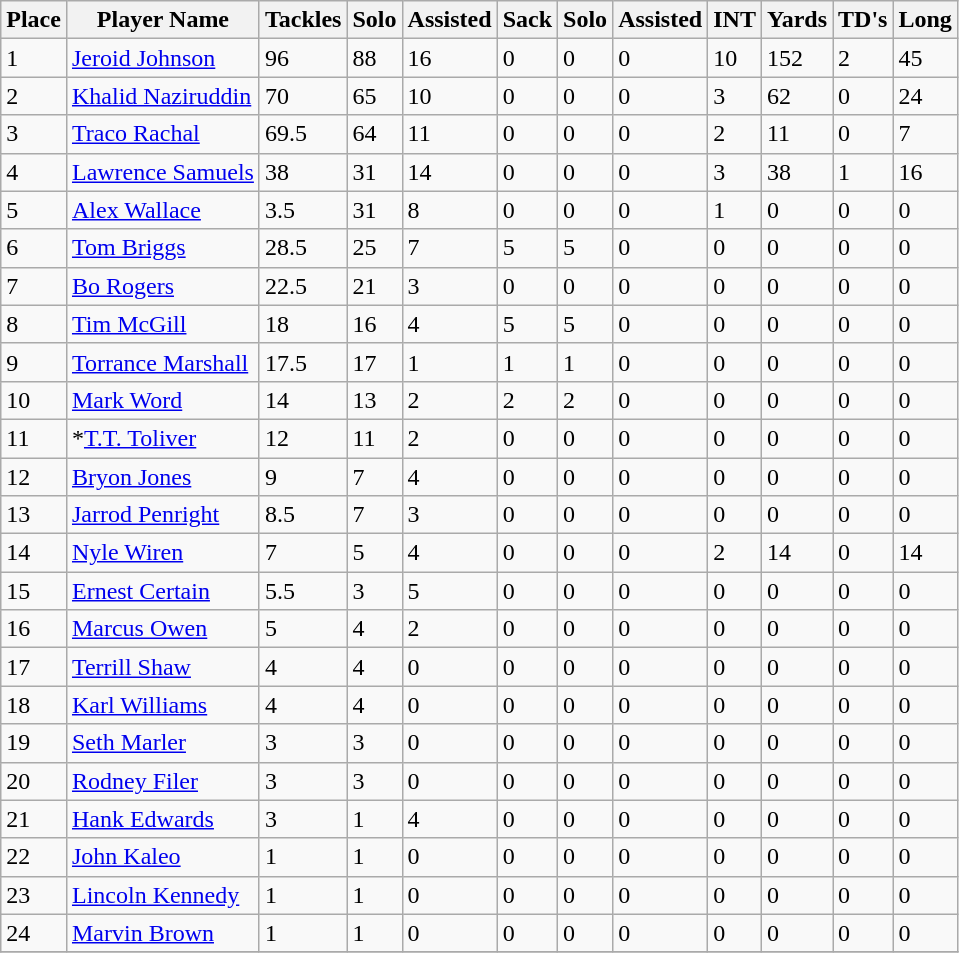<table class="wikitable">
<tr>
<th>Place</th>
<th>Player Name</th>
<th>Tackles</th>
<th>Solo</th>
<th>Assisted</th>
<th>Sack</th>
<th>Solo</th>
<th>Assisted</th>
<th>INT</th>
<th>Yards</th>
<th>TD's</th>
<th>Long</th>
</tr>
<tr>
<td>1</td>
<td><a href='#'>Jeroid Johnson</a></td>
<td>96</td>
<td>88</td>
<td>16</td>
<td>0</td>
<td>0</td>
<td>0</td>
<td>10</td>
<td>152</td>
<td>2</td>
<td>45</td>
</tr>
<tr>
<td>2</td>
<td><a href='#'>Khalid Naziruddin</a></td>
<td>70</td>
<td>65</td>
<td>10</td>
<td>0</td>
<td>0</td>
<td>0</td>
<td>3</td>
<td>62</td>
<td>0</td>
<td>24</td>
</tr>
<tr>
<td>3</td>
<td><a href='#'>Traco Rachal</a></td>
<td>69.5</td>
<td>64</td>
<td>11</td>
<td>0</td>
<td>0</td>
<td>0</td>
<td>2</td>
<td>11</td>
<td>0</td>
<td>7</td>
</tr>
<tr>
<td>4</td>
<td><a href='#'>Lawrence Samuels</a></td>
<td>38</td>
<td>31</td>
<td>14</td>
<td>0</td>
<td>0</td>
<td>0</td>
<td>3</td>
<td>38</td>
<td>1</td>
<td>16</td>
</tr>
<tr>
<td>5</td>
<td><a href='#'>Alex Wallace</a></td>
<td>3.5</td>
<td>31</td>
<td>8</td>
<td>0</td>
<td>0</td>
<td>0</td>
<td>1</td>
<td>0</td>
<td>0</td>
<td>0</td>
</tr>
<tr>
<td>6</td>
<td><a href='#'>Tom Briggs</a></td>
<td>28.5</td>
<td>25</td>
<td>7</td>
<td>5</td>
<td>5</td>
<td>0</td>
<td>0</td>
<td>0</td>
<td>0</td>
<td>0</td>
</tr>
<tr>
<td>7</td>
<td><a href='#'>Bo Rogers</a></td>
<td>22.5</td>
<td>21</td>
<td>3</td>
<td>0</td>
<td>0</td>
<td>0</td>
<td>0</td>
<td>0</td>
<td>0</td>
<td>0</td>
</tr>
<tr>
<td>8</td>
<td><a href='#'>Tim McGill</a></td>
<td>18</td>
<td>16</td>
<td>4</td>
<td>5</td>
<td>5</td>
<td>0</td>
<td>0</td>
<td>0</td>
<td>0</td>
<td>0</td>
</tr>
<tr>
<td>9</td>
<td><a href='#'>Torrance Marshall</a></td>
<td>17.5</td>
<td>17</td>
<td>1</td>
<td>1</td>
<td>1</td>
<td>0</td>
<td>0</td>
<td>0</td>
<td>0</td>
<td>0</td>
</tr>
<tr>
<td>10</td>
<td><a href='#'>Mark Word</a></td>
<td>14</td>
<td>13</td>
<td>2</td>
<td>2</td>
<td>2</td>
<td>0</td>
<td>0</td>
<td>0</td>
<td>0</td>
<td>0</td>
</tr>
<tr>
<td>11</td>
<td>*<a href='#'>T.T. Toliver</a></td>
<td>12</td>
<td>11</td>
<td>2</td>
<td>0</td>
<td>0</td>
<td>0</td>
<td>0</td>
<td>0</td>
<td>0</td>
<td>0</td>
</tr>
<tr>
<td>12</td>
<td><a href='#'>Bryon Jones</a></td>
<td>9</td>
<td>7</td>
<td>4</td>
<td>0</td>
<td>0</td>
<td>0</td>
<td>0</td>
<td>0</td>
<td>0</td>
<td>0</td>
</tr>
<tr>
<td>13</td>
<td><a href='#'>Jarrod Penright</a></td>
<td>8.5</td>
<td>7</td>
<td>3</td>
<td>0</td>
<td>0</td>
<td>0</td>
<td>0</td>
<td>0</td>
<td>0</td>
<td>0</td>
</tr>
<tr>
<td>14</td>
<td><a href='#'>Nyle Wiren</a></td>
<td>7</td>
<td>5</td>
<td>4</td>
<td>0</td>
<td>0</td>
<td>0</td>
<td>2</td>
<td>14</td>
<td>0</td>
<td>14</td>
</tr>
<tr>
<td>15</td>
<td><a href='#'>Ernest Certain</a></td>
<td>5.5</td>
<td>3</td>
<td>5</td>
<td>0</td>
<td>0</td>
<td>0</td>
<td>0</td>
<td>0</td>
<td>0</td>
<td>0</td>
</tr>
<tr>
<td>16</td>
<td><a href='#'>Marcus Owen</a></td>
<td>5</td>
<td>4</td>
<td>2</td>
<td>0</td>
<td>0</td>
<td>0</td>
<td>0</td>
<td>0</td>
<td>0</td>
<td>0</td>
</tr>
<tr>
<td>17</td>
<td><a href='#'>Terrill Shaw</a></td>
<td>4</td>
<td>4</td>
<td>0</td>
<td>0</td>
<td>0</td>
<td>0</td>
<td>0</td>
<td>0</td>
<td>0</td>
<td>0</td>
</tr>
<tr>
<td>18</td>
<td><a href='#'>Karl Williams</a></td>
<td>4</td>
<td>4</td>
<td>0</td>
<td>0</td>
<td>0</td>
<td>0</td>
<td>0</td>
<td>0</td>
<td>0</td>
<td>0</td>
</tr>
<tr>
<td>19</td>
<td><a href='#'>Seth Marler</a></td>
<td>3</td>
<td>3</td>
<td>0</td>
<td>0</td>
<td>0</td>
<td>0</td>
<td>0</td>
<td>0</td>
<td>0</td>
<td>0</td>
</tr>
<tr>
<td>20</td>
<td><a href='#'>Rodney Filer</a></td>
<td>3</td>
<td>3</td>
<td>0</td>
<td>0</td>
<td>0</td>
<td>0</td>
<td>0</td>
<td>0</td>
<td>0</td>
<td>0</td>
</tr>
<tr>
<td>21</td>
<td><a href='#'>Hank Edwards</a></td>
<td>3</td>
<td>1</td>
<td>4</td>
<td>0</td>
<td>0</td>
<td>0</td>
<td>0</td>
<td>0</td>
<td>0</td>
<td>0</td>
</tr>
<tr>
<td>22</td>
<td><a href='#'>John Kaleo</a></td>
<td>1</td>
<td>1</td>
<td>0</td>
<td>0</td>
<td>0</td>
<td>0</td>
<td>0</td>
<td>0</td>
<td>0</td>
<td>0</td>
</tr>
<tr>
<td>23</td>
<td><a href='#'>Lincoln Kennedy</a></td>
<td>1</td>
<td>1</td>
<td>0</td>
<td>0</td>
<td>0</td>
<td>0</td>
<td>0</td>
<td>0</td>
<td>0</td>
<td>0</td>
</tr>
<tr>
<td>24</td>
<td><a href='#'>Marvin Brown</a></td>
<td>1</td>
<td>1</td>
<td>0</td>
<td>0</td>
<td>0</td>
<td>0</td>
<td>0</td>
<td>0</td>
<td>0</td>
<td>0</td>
</tr>
<tr>
</tr>
</table>
